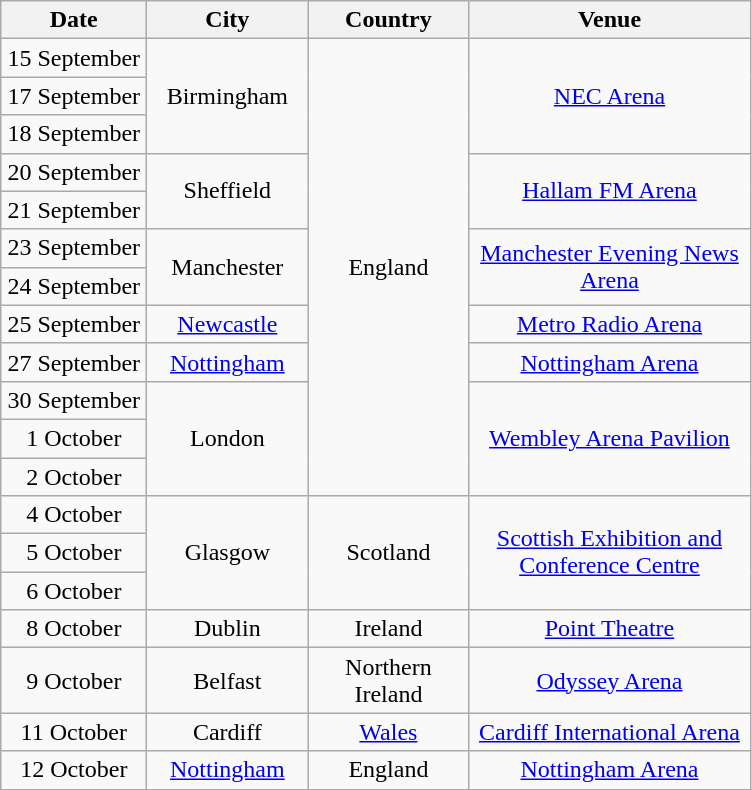<table class="wikitable" style="text-align:center;">
<tr>
<th style="width:90px;">Date</th>
<th style="width:100px;">City</th>
<th style="width:100px;">Country</th>
<th style="width:180px;">Venue</th>
</tr>
<tr>
<td>15 September</td>
<td rowspan="3">Birmingham</td>
<td rowspan="12">England</td>
<td rowspan="3"><a href='#'>NEC Arena</a></td>
</tr>
<tr>
<td>17 September</td>
</tr>
<tr>
<td>18 September</td>
</tr>
<tr>
<td>20 September</td>
<td rowspan="2">Sheffield</td>
<td rowspan="2"><a href='#'>Hallam FM Arena</a></td>
</tr>
<tr>
<td>21 September</td>
</tr>
<tr>
<td>23 September</td>
<td rowspan="2">Manchester</td>
<td rowspan="2"><a href='#'>Manchester Evening News Arena</a></td>
</tr>
<tr>
<td>24 September</td>
</tr>
<tr>
<td>25 September</td>
<td><a href='#'>Newcastle</a></td>
<td><a href='#'>Metro Radio Arena</a></td>
</tr>
<tr>
<td>27 September</td>
<td><a href='#'>Nottingham</a></td>
<td><a href='#'>Nottingham Arena</a></td>
</tr>
<tr>
<td>30 September</td>
<td rowspan="3">London</td>
<td rowspan="3"><a href='#'>Wembley Arena Pavilion</a></td>
</tr>
<tr>
<td>1 October</td>
</tr>
<tr>
<td>2 October</td>
</tr>
<tr>
<td>4 October</td>
<td rowspan="3">Glasgow</td>
<td rowspan="3">Scotland</td>
<td rowspan="3"><a href='#'>Scottish Exhibition and Conference Centre</a></td>
</tr>
<tr>
<td>5 October</td>
</tr>
<tr>
<td>6 October</td>
</tr>
<tr>
<td>8 October</td>
<td>Dublin</td>
<td>Ireland</td>
<td><a href='#'>Point Theatre</a></td>
</tr>
<tr>
<td>9 October</td>
<td>Belfast</td>
<td>Northern Ireland</td>
<td><a href='#'>Odyssey Arena</a></td>
</tr>
<tr>
<td>11 October</td>
<td>Cardiff</td>
<td><a href='#'>Wales</a></td>
<td><a href='#'>Cardiff International Arena</a></td>
</tr>
<tr>
<td>12 October</td>
<td><a href='#'>Nottingham</a></td>
<td>England</td>
<td><a href='#'>Nottingham Arena</a></td>
</tr>
</table>
